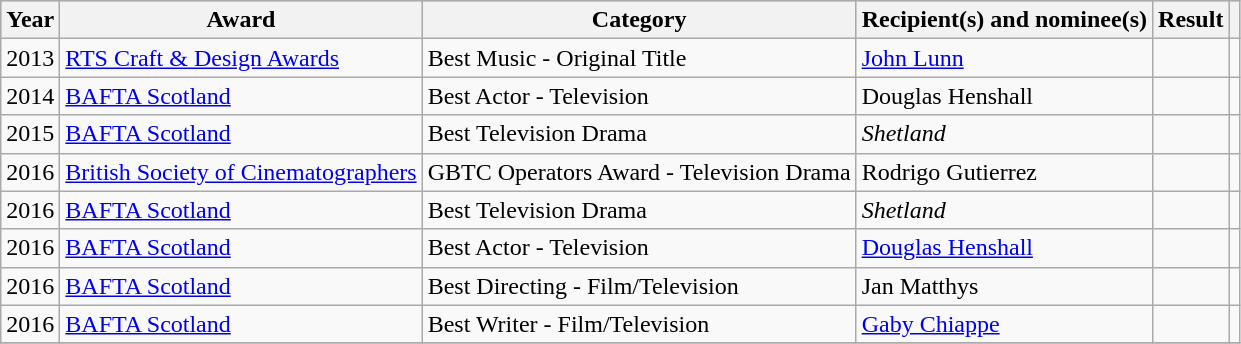<table class="wikitable sortable plainrowheaders">
<tr style="background:#ccc; text-align:center;">
<th scope="col">Year</th>
<th scope="col">Award</th>
<th scope="col">Category</th>
<th scope="col">Recipient(s) and nominee(s)</th>
<th scope="col">Result</th>
<th scope="col" class="unsortable"></th>
</tr>
<tr>
<td>2013</td>
<td><a href='#'>RTS Craft & Design Awards</a></td>
<td>Best Music - Original Title</td>
<td><a href='#'>John Lunn</a></td>
<td></td>
<td></td>
</tr>
<tr>
<td>2014</td>
<td><a href='#'>BAFTA Scotland</a></td>
<td>Best Actor - Television</td>
<td>Douglas Henshall</td>
<td></td>
<td></td>
</tr>
<tr>
<td>2015</td>
<td><a href='#'>BAFTA Scotland</a></td>
<td>Best Television Drama</td>
<td><em>Shetland</em></td>
<td></td>
<td></td>
</tr>
<tr>
<td>2016</td>
<td><a href='#'>British Society of Cinematographers</a></td>
<td>GBTC Operators Award - Television Drama</td>
<td>Rodrigo Gutierrez</td>
<td></td>
<td></td>
</tr>
<tr>
<td>2016</td>
<td><a href='#'>BAFTA Scotland</a></td>
<td>Best Television Drama</td>
<td><em>Shetland</em></td>
<td></td>
<td style="text-align:center;"></td>
</tr>
<tr>
<td>2016</td>
<td><a href='#'>BAFTA Scotland</a></td>
<td>Best Actor - Television</td>
<td><a href='#'>Douglas Henshall</a></td>
<td></td>
<td></td>
</tr>
<tr>
<td>2016</td>
<td><a href='#'>BAFTA Scotland</a></td>
<td>Best Directing - Film/Television</td>
<td>Jan Matthys</td>
<td></td>
<td></td>
</tr>
<tr>
<td>2016</td>
<td><a href='#'>BAFTA Scotland</a></td>
<td>Best Writer - Film/Television</td>
<td><a href='#'>Gaby Chiappe</a></td>
<td></td>
<td></td>
</tr>
<tr>
</tr>
</table>
